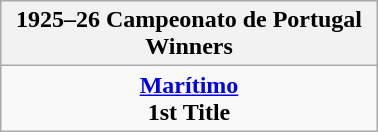<table class="wikitable" style="text-align: center; margin: 0 auto; width: 20%">
<tr>
<th>1925–26 Campeonato de Portugal Winners</th>
</tr>
<tr>
<td><strong><a href='#'>Marítimo</a></strong><br><strong>1st Title</strong></td>
</tr>
</table>
